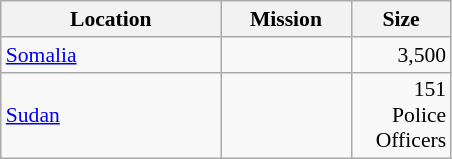<table class="sortable wikitable" style="text-align:left; font-size:90%">
<tr style="font-size:100%; text-align:left">
<th width="140px">Location</th>
<th width="80px">Mission</th>
<th width="60px">Size</tr></th>
</tr>
<tr>
<td><a href='#'>Somalia</a></td>
<td></td>
<td style="text-align:right">3,500</td>
</tr>
<tr>
<td><a href='#'>Sudan</a></td>
<td></td>
<td style="text-align:right">151 Police Officers</td>
</tr>
</table>
